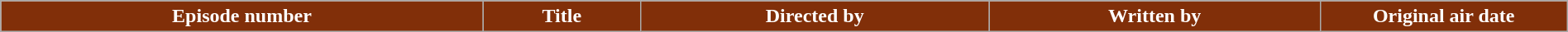<table class="wikitable plainrowheaders" style="width:100%; margin:auto;">
<tr>
<th scope="col" style="background-color: #812f09; color: #ffffff;">Episode number</th>
<th scope="col" style="background-color: #812f09; color: #ffffff;">Title</th>
<th scope="col" style="background-color: #812f09; color: #ffffff;">Directed by</th>
<th scope="col" style="background-color: #812f09; color: #ffffff;">Written by</th>
<th scope="col" style="background-color: #812f09; color: #ffffff; width:12em;">Original air date<br>





</th>
</tr>
</table>
